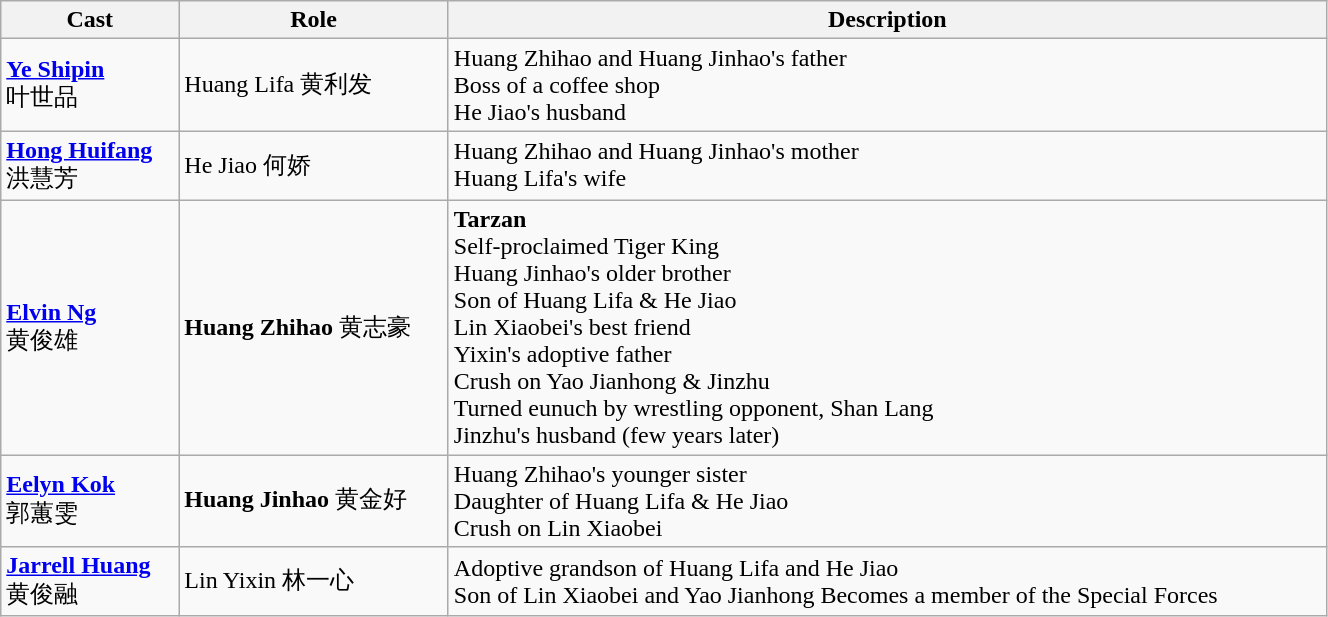<table class="wikitable" style="width:70%;">
<tr>
<th>Cast</th>
<th>Role</th>
<th>Description</th>
</tr>
<tr>
<td><strong><a href='#'>Ye Shipin</a></strong> <br> 叶世品</td>
<td>Huang Lifa 黄利发</td>
<td>Huang Zhihao and Huang Jinhao's father <br> Boss of a coffee shop <br> He Jiao's husband</td>
</tr>
<tr>
<td><strong><a href='#'>Hong Huifang</a></strong> <br> 洪慧芳</td>
<td>He Jiao 何娇</td>
<td>Huang Zhihao and Huang Jinhao's mother <br> Huang Lifa's wife</td>
</tr>
<tr>
<td><strong><a href='#'>Elvin Ng</a></strong> <br> 黄俊雄</td>
<td><strong>Huang Zhihao</strong> 黄志豪</td>
<td><strong>Tarzan</strong><br> Self-proclaimed Tiger King <br> Huang Jinhao's older brother <br> Son of Huang Lifa & He Jiao <br> Lin Xiaobei's best friend <br> Yixin's  adoptive father <br> Crush on Yao Jianhong & Jinzhu <br> Turned eunuch by wrestling opponent, Shan Lang <br>Jinzhu's husband (few years later)</td>
</tr>
<tr>
<td><strong><a href='#'>Eelyn Kok</a></strong> <br> 郭蕙雯</td>
<td><strong>Huang Jinhao</strong> 黄金好</td>
<td>Huang Zhihao's younger sister <br> Daughter of Huang Lifa & He Jiao <br> Crush on Lin Xiaobei</td>
</tr>
<tr>
<td><strong><a href='#'>Jarrell Huang</a></strong> <br> 黄俊融</td>
<td>Lin Yixin 林一心</td>
<td>Adoptive grandson of Huang Lifa and He Jiao<br> Son of Lin Xiaobei and Yao Jianhong Becomes a member of the Special Forces</td>
</tr>
</table>
